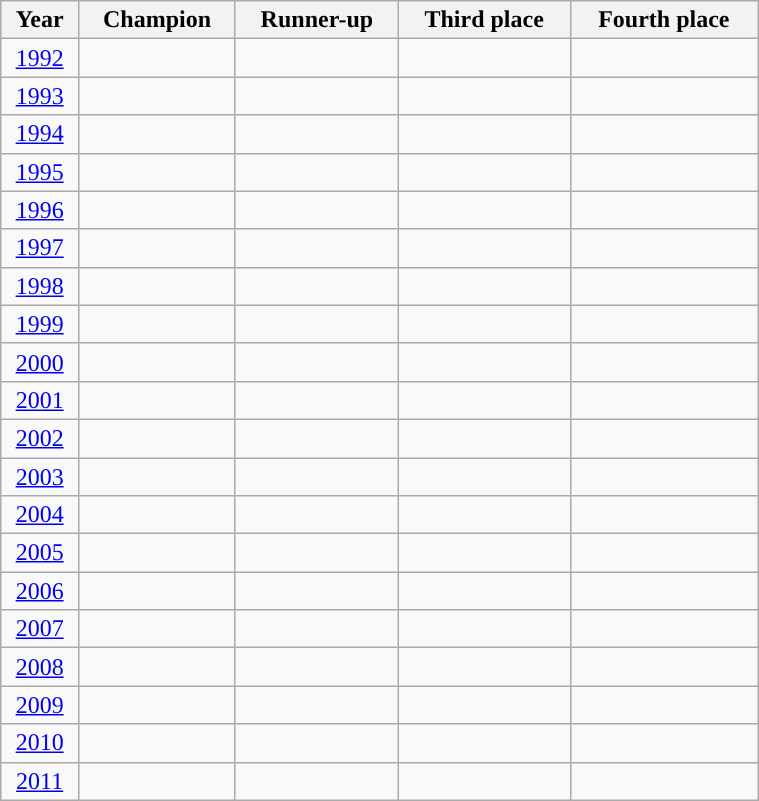<table class="wikitable sortable" width=40%>
<tr align="center">
<th>Year</th>
<th>Champion</th>
<th>Runner-up</th>
<th>Third place</th>
<th>Fourth place</th>
</tr>
<tr align="center">
<td><a href='#'>1992</a></td>
<td><a href='#'></a></td>
<td><a href='#'></a></td>
<td><a href='#'></a></td>
<td><a href='#'></a></td>
</tr>
<tr align="center">
<td><a href='#'>1993</a></td>
<td><a href='#'></a></td>
<td><a href='#'></a></td>
<td><a href='#'></a></td>
<td><a href='#'></a></td>
</tr>
<tr align="center">
<td><a href='#'>1994</a></td>
<td><a href='#'></a></td>
<td><a href='#'></a></td>
<td><a href='#'></a></td>
<td><a href='#'></a></td>
</tr>
<tr align="center">
<td><a href='#'>1995</a></td>
<td><a href='#'></a></td>
<td><a href='#'></a></td>
<td><a href='#'></a></td>
<td><a href='#'></a></td>
</tr>
<tr align="center">
<td><a href='#'>1996</a></td>
<td><a href='#'></a></td>
<td><a href='#'></a></td>
<td><a href='#'></a></td>
<td><a href='#'></a></td>
</tr>
<tr align="center">
<td><a href='#'>1997</a></td>
<td><a href='#'></a></td>
<td><a href='#'></a></td>
<td><a href='#'></a></td>
<td><a href='#'></a></td>
</tr>
<tr align="center">
<td><a href='#'>1998</a></td>
<td><a href='#'></a></td>
<td><a href='#'></a></td>
<td><a href='#'></a></td>
<td><a href='#'></a></td>
</tr>
<tr align="center">
<td><a href='#'>1999</a></td>
<td><a href='#'></a></td>
<td><a href='#'></a></td>
<td><a href='#'></a></td>
<td><a href='#'></a></td>
</tr>
<tr align="center">
<td><a href='#'>2000</a></td>
<td><a href='#'></a></td>
<td><a href='#'></a></td>
<td><a href='#'></a></td>
<td><a href='#'></a></td>
</tr>
<tr align="center">
<td><a href='#'>2001</a></td>
<td><a href='#'></a></td>
<td><a href='#'></a></td>
<td><a href='#'></a></td>
<td><a href='#'></a></td>
</tr>
<tr align="center">
<td><a href='#'>2002</a></td>
<td><a href='#'></a></td>
<td><a href='#'></a></td>
<td><a href='#'></a></td>
<td><a href='#'></a></td>
</tr>
<tr align="center">
<td><a href='#'>2003</a></td>
<td><a href='#'></a></td>
<td><a href='#'></a></td>
<td><a href='#'></a></td>
<td><a href='#'></a></td>
</tr>
<tr align="center">
<td><a href='#'>2004</a></td>
<td><a href='#'></a></td>
<td><a href='#'></a></td>
<td><a href='#'></a></td>
<td><a href='#'></a></td>
</tr>
<tr align="center">
<td><a href='#'>2005</a></td>
<td><a href='#'></a></td>
<td><a href='#'></a></td>
<td><a href='#'></a></td>
<td><a href='#'></a></td>
</tr>
<tr align="center">
<td><a href='#'>2006</a></td>
<td><a href='#'></a></td>
<td><a href='#'></a></td>
<td><a href='#'></a></td>
<td><a href='#'></a></td>
</tr>
<tr align="center">
<td><a href='#'>2007</a></td>
<td><a href='#'></a></td>
<td><a href='#'></a></td>
<td><a href='#'></a></td>
<td><a href='#'></a></td>
</tr>
<tr align="center">
<td><a href='#'>2008</a></td>
<td><a href='#'></a></td>
<td><a href='#'></a></td>
<td><a href='#'></a></td>
<td><a href='#'></a></td>
</tr>
<tr align="center">
<td><a href='#'>2009</a></td>
<td><a href='#'></a></td>
<td><a href='#'></a></td>
<td><a href='#'></a></td>
<td><a href='#'></a></td>
</tr>
<tr align="center">
<td><a href='#'>2010</a></td>
<td><a href='#'></a></td>
<td><a href='#'></a></td>
<td><a href='#'></a></td>
<td><a href='#'></a></td>
</tr>
<tr align="center">
<td><a href='#'>2011</a></td>
<td><a href='#'></a></td>
<td><a href='#'></a></td>
<td><a href='#'></a></td>
<td><a href='#'></a></td>
</tr>
</table>
